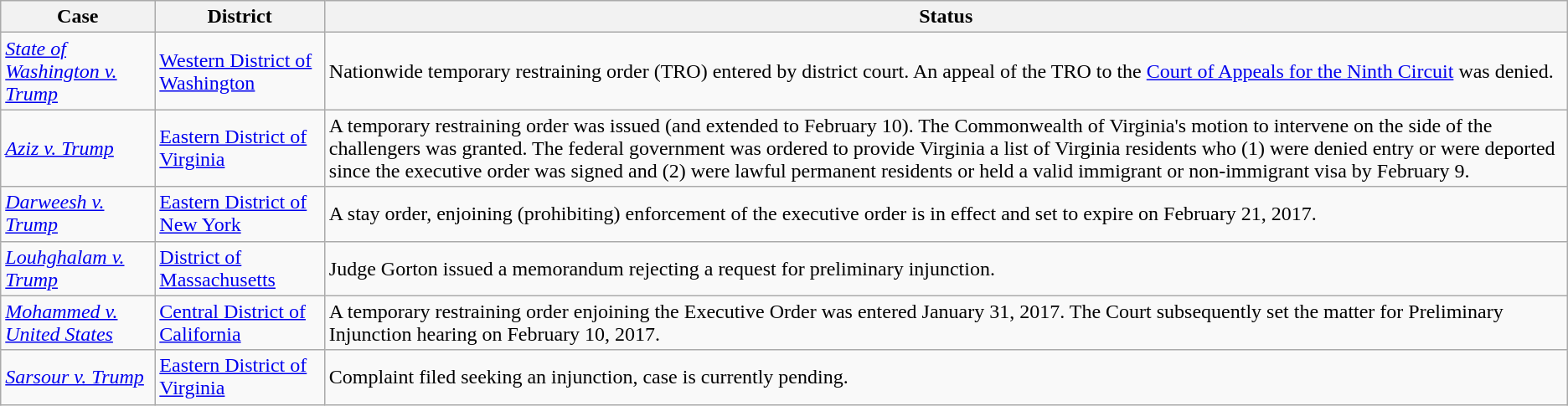<table class="wikitable">
<tr>
<th>Case</th>
<th>District</th>
<th>Status</th>
</tr>
<tr>
<td><em><a href='#'>State of Washington v. Trump</a></em></td>
<td><a href='#'>Western District of Washington</a></td>
<td>Nationwide temporary restraining order (TRO) entered by district court. An appeal of the TRO to the <a href='#'>Court of Appeals for the Ninth Circuit</a> was denied.</td>
</tr>
<tr>
<td><em><a href='#'>Aziz v. Trump</a></em></td>
<td><a href='#'>Eastern District of Virginia</a></td>
<td>A temporary restraining order was issued (and extended to February 10). The Commonwealth of Virginia's motion to intervene on the side of the challengers was granted. The federal government was ordered to provide Virginia a list of Virginia residents who (1) were denied entry or were deported since the executive order was signed and (2) were lawful permanent residents or held a valid immigrant or non-immigrant visa by February 9.</td>
</tr>
<tr>
<td><em><a href='#'>Darweesh v. Trump</a></em></td>
<td><a href='#'>Eastern District of New York</a></td>
<td>A stay order, enjoining (prohibiting) enforcement of the executive order is in effect and set to expire on February 21, 2017.</td>
</tr>
<tr>
<td><em><a href='#'>Louhghalam v. Trump</a></em></td>
<td><a href='#'>District of Massachusetts</a></td>
<td>Judge Gorton issued a memorandum rejecting a request for preliminary injunction.</td>
</tr>
<tr>
<td><em><a href='#'>Mohammed v. United States</a></em></td>
<td><a href='#'>Central District of California</a></td>
<td>A temporary restraining order enjoining the Executive Order was entered January 31, 2017.  The Court subsequently set the matter for Preliminary Injunction hearing on February 10, 2017.</td>
</tr>
<tr>
<td><em><a href='#'>Sarsour v. Trump</a></em></td>
<td><a href='#'>Eastern District of Virginia</a></td>
<td>Complaint filed seeking an injunction, case is currently pending.</td>
</tr>
</table>
